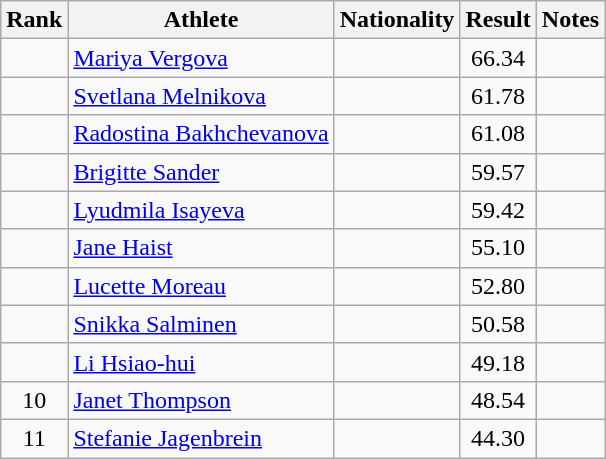<table class="wikitable sortable" style="text-align:center">
<tr>
<th>Rank</th>
<th>Athlete</th>
<th>Nationality</th>
<th>Result</th>
<th>Notes</th>
</tr>
<tr>
<td></td>
<td align=left><a href='#'>Mariya Vergova</a></td>
<td align=left></td>
<td>66.34</td>
<td></td>
</tr>
<tr>
<td></td>
<td align=left><a href='#'>Svetlana Melnikova</a></td>
<td align=left></td>
<td>61.78</td>
<td></td>
</tr>
<tr>
<td></td>
<td align=left><a href='#'>Radostina Bakhchevanova</a></td>
<td align=left></td>
<td>61.08</td>
<td></td>
</tr>
<tr>
<td></td>
<td align=left><a href='#'>Brigitte Sander</a></td>
<td align=left></td>
<td>59.57</td>
<td></td>
</tr>
<tr>
<td></td>
<td align=left><a href='#'>Lyudmila Isayeva</a></td>
<td align=left></td>
<td>59.42</td>
<td></td>
</tr>
<tr>
<td></td>
<td align=left><a href='#'>Jane Haist</a></td>
<td align=left></td>
<td>55.10</td>
<td></td>
</tr>
<tr>
<td></td>
<td align=left><a href='#'>Lucette Moreau</a></td>
<td align=left></td>
<td>52.80</td>
<td></td>
</tr>
<tr>
<td></td>
<td align=left><a href='#'>Snikka Salminen</a></td>
<td align=left></td>
<td>50.58</td>
<td></td>
</tr>
<tr>
<td></td>
<td align=left><a href='#'>Li Hsiao-hui</a></td>
<td align=left></td>
<td>49.18</td>
<td></td>
</tr>
<tr>
<td>10</td>
<td align=left><a href='#'>Janet Thompson</a></td>
<td align=left></td>
<td>48.54</td>
<td></td>
</tr>
<tr>
<td>11</td>
<td align=left><a href='#'>Stefanie Jagenbrein</a></td>
<td align=left></td>
<td>44.30</td>
<td></td>
</tr>
</table>
